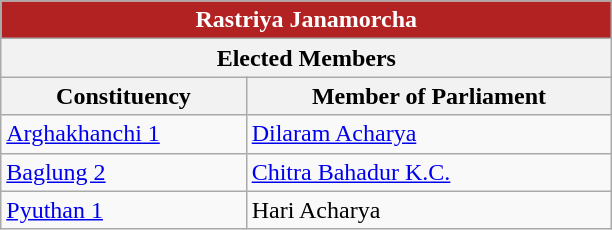<table role="presentation" class="wikitable mw-collapsible mw-collapsed">
<tr>
<th colspan="2" style="width: 300pt; background:firebrick; color: white;">Rastriya Janamorcha</th>
</tr>
<tr>
<th colspan="2">Elected Members</th>
</tr>
<tr>
<th>Constituency</th>
<th>Member of Parliament</th>
</tr>
<tr>
<td><a href='#'>Arghakhanchi 1</a></td>
<td><a href='#'>Dilaram Acharya</a></td>
</tr>
<tr>
<td><a href='#'>Baglung 2</a></td>
<td><a href='#'>Chitra Bahadur K.C.</a></td>
</tr>
<tr>
<td><a href='#'>Pyuthan 1</a></td>
<td>Hari Acharya</td>
</tr>
</table>
